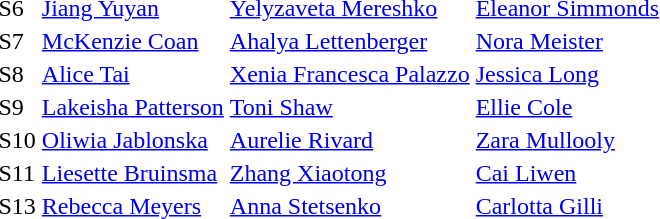<table>
<tr>
<td>S6</td>
<td><a href='#'>Jiang Yuyan</a><br></td>
<td><a href='#'>Yelyzaveta Mereshko</a><br></td>
<td><a href='#'>Eleanor Simmonds</a><br></td>
</tr>
<tr>
<td>S7</td>
<td><a href='#'>McKenzie Coan</a><br></td>
<td><a href='#'>Ahalya Lettenberger</a><br></td>
<td><a href='#'>Nora Meister</a><br></td>
</tr>
<tr>
<td>S8</td>
<td><a href='#'>Alice Tai</a><br></td>
<td><a href='#'>Xenia Francesca Palazzo</a><br></td>
<td><a href='#'>Jessica Long</a><br></td>
</tr>
<tr>
<td>S9</td>
<td><a href='#'>Lakeisha Patterson</a><br></td>
<td><a href='#'>Toni Shaw</a><br></td>
<td><a href='#'>Ellie Cole</a><br></td>
</tr>
<tr>
<td>S10</td>
<td><a href='#'>Oliwia Jablonska</a><br></td>
<td><a href='#'>Aurelie Rivard</a><br></td>
<td><a href='#'>Zara Mullooly</a><br></td>
</tr>
<tr>
<td>S11</td>
<td><a href='#'>Liesette Bruinsma</a><br></td>
<td><a href='#'>Zhang Xiaotong</a><br></td>
<td><a href='#'>Cai Liwen</a><br></td>
</tr>
<tr>
<td>S13</td>
<td><a href='#'>Rebecca Meyers</a><br></td>
<td><a href='#'>Anna Stetsenko</a><br></td>
<td><a href='#'>Carlotta Gilli</a><br></td>
</tr>
</table>
